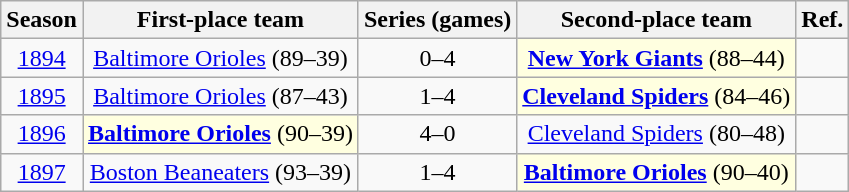<table class="wikitable" style="text-align:center;">
<tr>
<th>Season</th>
<th>First-place team</th>
<th>Series (games)</th>
<th>Second-place team</th>
<th>Ref.</th>
</tr>
<tr>
<td><a href='#'>1894</a></td>
<td><a href='#'>Baltimore Orioles</a> (89–39)</td>
<td>0–4</td>
<td bgcolor=lightyellow><strong><a href='#'>New York Giants</a></strong> (88–44)</td>
<td></td>
</tr>
<tr>
<td><a href='#'>1895</a></td>
<td><a href='#'>Baltimore Orioles</a> (87–43)</td>
<td>1–4</td>
<td bgcolor=lightyellow><strong><a href='#'>Cleveland Spiders</a></strong> (84–46)</td>
<td></td>
</tr>
<tr>
<td><a href='#'>1896</a></td>
<td bgcolor=lightyellow><strong><a href='#'>Baltimore Orioles</a></strong> (90–39)</td>
<td>4–0</td>
<td><a href='#'>Cleveland Spiders</a> (80–48)</td>
<td></td>
</tr>
<tr>
<td><a href='#'>1897</a></td>
<td><a href='#'>Boston Beaneaters</a> (93–39)</td>
<td>1–4</td>
<td bgcolor=lightyellow><strong><a href='#'>Baltimore Orioles</a></strong> (90–40)</td>
<td></td>
</tr>
</table>
